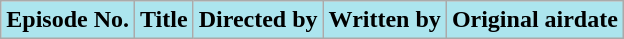<table class="wikitable plainrowheaders">
<tr style="color:black">
<th style="background: #ACE5EE;">Episode No.</th>
<th style="background: #ACE5EE;">Title</th>
<th style="background: #ACE5EE;">Directed by</th>
<th style="background: #ACE5EE;">Written by</th>
<th style="background: #ACE5EE;">Original airdate<br>











</th>
</tr>
</table>
